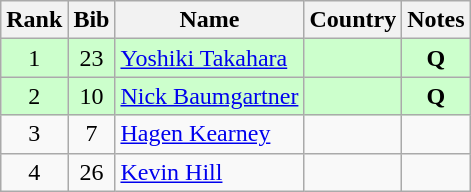<table class="wikitable" style="text-align:center;">
<tr>
<th>Rank</th>
<th>Bib</th>
<th>Name</th>
<th>Country</th>
<th>Notes</th>
</tr>
<tr bgcolor=ccffcc>
<td>1</td>
<td>23</td>
<td align=left><a href='#'>Yoshiki Takahara</a></td>
<td align=left></td>
<td><strong>Q</strong></td>
</tr>
<tr bgcolor=ccffcc>
<td>2</td>
<td>10</td>
<td align=left><a href='#'>Nick Baumgartner</a></td>
<td align=left></td>
<td><strong>Q</strong></td>
</tr>
<tr>
<td>3</td>
<td>7</td>
<td align=left><a href='#'>Hagen Kearney</a></td>
<td align=left></td>
<td></td>
</tr>
<tr>
<td>4</td>
<td>26</td>
<td align=left><a href='#'>Kevin Hill</a></td>
<td align=left></td>
<td></td>
</tr>
</table>
